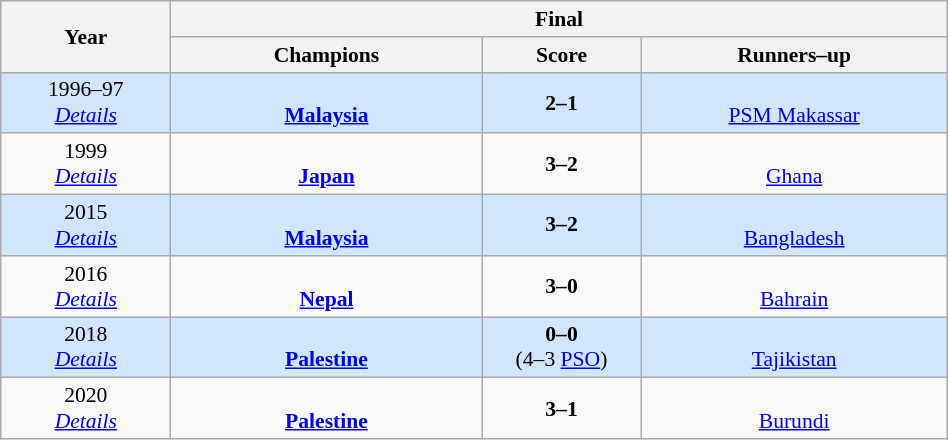<table class="wikitable" style="font-size:90%; width: 50%; text-align: center;">
<tr>
<th rowspan=2 width=5%>Year</th>
<th colspan=3>Final</th>
</tr>
<tr>
<th width=10%>Champions</th>
<th width=5%>Score</th>
<th width=10%>Runners–up</th>
</tr>
<tr style="background: #D0E6FF;">
<td>1996–97 <br> <em><a href='#'>Details</a></em></td>
<td> <br> <strong><a href='#'>Malaysia</a></strong></td>
<td><strong>2–1</strong></td>
<td> <br> <a href='#'>PSM Makassar</a></td>
</tr>
<tr>
<td>1999 <br> <em><a href='#'>Details</a></em></td>
<td> <br> <strong><a href='#'>Japan</a></strong></td>
<td><strong>3–2</strong></td>
<td> <br> <a href='#'>Ghana</a></td>
</tr>
<tr style="background: #D0E6FF;">
<td>2015 <br> <em><a href='#'>Details</a></em></td>
<td> <br> <strong><a href='#'>Malaysia</a></strong></td>
<td><strong>3–2</strong></td>
<td> <br> <a href='#'>Bangladesh</a></td>
</tr>
<tr>
<td>2016 <br> <em><a href='#'>Details</a></em></td>
<td> <br> <strong><a href='#'>Nepal</a></strong></td>
<td><strong>3–0</strong></td>
<td> <br> <a href='#'>Bahrain</a></td>
</tr>
<tr style="background: #D0E6FF;">
<td>2018 <br> <em><a href='#'>Details</a></em></td>
<td> <br> <strong><a href='#'>Palestine</a></strong></td>
<td><strong>0–0</strong> <br>(4–3 <a href='#'>PSO</a>)</td>
<td> <br> <a href='#'>Tajikistan</a></td>
</tr>
<tr>
<td>2020 <br> <em><a href='#'>Details</a></em></td>
<td> <br> <strong><a href='#'>Palestine</a></strong></td>
<td><strong>3–1</strong></td>
<td> <br> <a href='#'>Burundi</a></td>
</tr>
</table>
